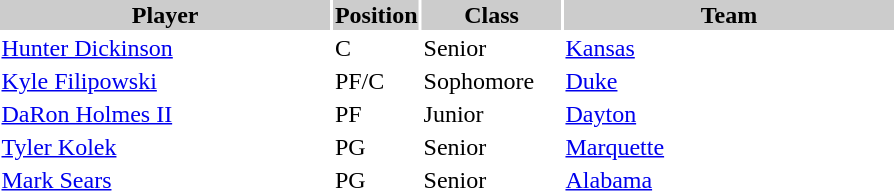<table style="width:600px" "border:'1' 'solid' 'gray' ">
<tr>
<th style="background:#ccc; width:40%;">Player</th>
<th style="background:#ccc; width:4%;">Position</th>
<th style="background:#ccc; width:16%;">Class</th>
<th style="background:#ccc; width:40%;">Team</th>
</tr>
<tr>
<td><a href='#'>Hunter Dickinson</a></td>
<td>C</td>
<td>Senior</td>
<td><a href='#'>Kansas</a></td>
</tr>
<tr>
<td><a href='#'>Kyle Filipowski</a></td>
<td>PF/C</td>
<td>Sophomore</td>
<td><a href='#'>Duke</a></td>
</tr>
<tr>
<td><a href='#'>DaRon Holmes II</a></td>
<td>PF</td>
<td>Junior</td>
<td><a href='#'>Dayton</a></td>
</tr>
<tr>
<td><a href='#'>Tyler Kolek</a></td>
<td>PG</td>
<td>Senior</td>
<td><a href='#'>Marquette</a></td>
</tr>
<tr>
<td><a href='#'>Mark Sears</a></td>
<td>PG</td>
<td>Senior</td>
<td><a href='#'>Alabama</a></td>
</tr>
</table>
